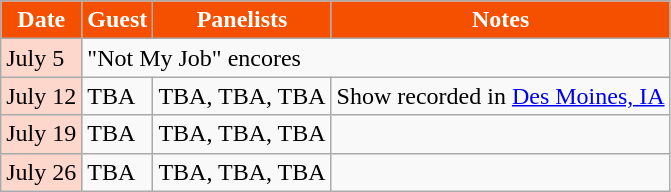<table class="wikitable">
<tr>
<th style="background:#f55000;color:#FFFFFF;">Date</th>
<th style="background:#f55000;color:#FFFFFF;">Guest</th>
<th style="background:#f55000;color:#FFFFFF;">Panelists</th>
<th style="background:#f55000;color:#FFFFFF;">Notes</th>
</tr>
<tr>
<td style="background:#FDD6CC;color:#000000;">July 5</td>
<td colspan=3>"Not My Job" encores</td>
</tr>
<tr>
<td style="background:#FDD6CC;color:#000000;">July 12</td>
<td>TBA</td>
<td>TBA, TBA, TBA</td>
<td>Show recorded in <a href='#'>Des Moines, IA</a> </td>
</tr>
<tr>
<td style="background:#FDD6CC;color:#000000;">July 19</td>
<td>TBA</td>
<td>TBA, TBA, TBA</td>
<td></td>
</tr>
<tr>
<td style="background:#FDD6CC;color:#000000;">July 26</td>
<td>TBA</td>
<td>TBA, TBA, TBA</td>
<td></td>
</tr>
</table>
